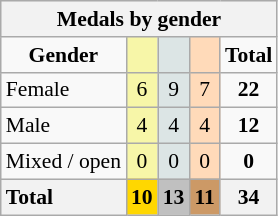<table class="wikitable" style="text-align:center;font-size:90%">
<tr style="background:#efefef;">
<th colspan=7>Medals by gender</th>
</tr>
<tr>
<td><strong>Gender</strong></td>
<td bgcolor=#f7f6a8></td>
<td bgcolor=#dce5e5></td>
<td bgcolor=#ffdab9></td>
<td><strong>Total</strong></td>
</tr>
<tr>
<td style="text-align:left;">Female</td>
<td style="background:#F7F6A8;">6</td>
<td style="background:#DCE5E5;">9</td>
<td style="background:#FFDAB9;">7</td>
<td><strong>22</strong></td>
</tr>
<tr>
<td style="text-align:left;">Male</td>
<td style="background:#F7F6A8;">4</td>
<td style="background:#DCE5E5;">4</td>
<td style="background:#FFDAB9;">4</td>
<td><strong>12</strong></td>
</tr>
<tr>
<td style="text-align:left;">Mixed / open</td>
<td style="background:#F7F6A8;">0</td>
<td style="background:#DCE5E5;">0</td>
<td style="background:#FFDAB9;">0</td>
<td><strong>0</strong></td>
</tr>
<tr>
<th style="text-align:left;">Total</th>
<th style="background:gold;">10</th>
<th style="background:silver;">13</th>
<th style="background:#c96;">11</th>
<th>34</th>
</tr>
</table>
